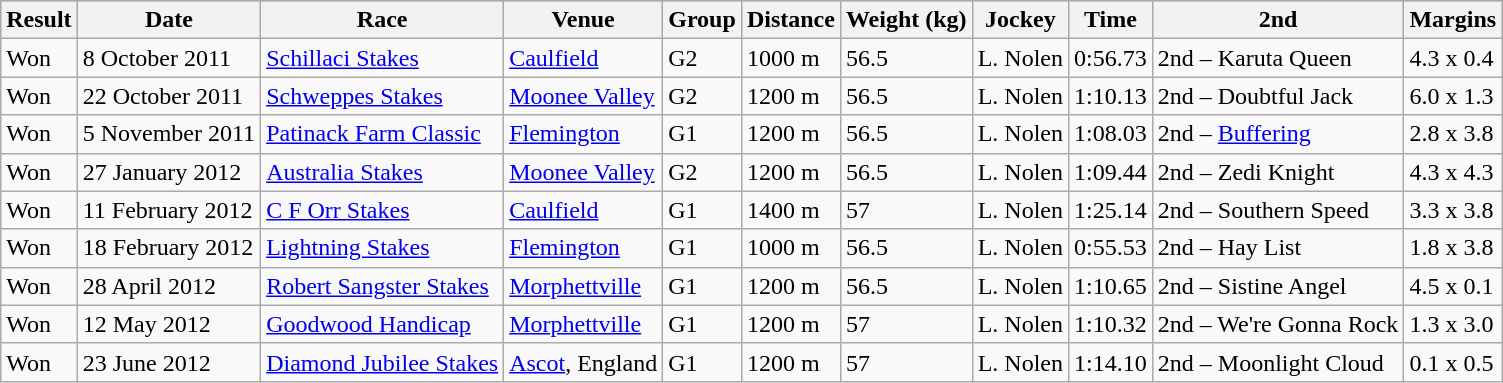<table class="wikitable">
<tr style="background:silver; color:black">
<th>Result</th>
<th>Date</th>
<th>Race</th>
<th>Venue</th>
<th>Group</th>
<th>Distance</th>
<th>Weight (kg)</th>
<th>Jockey</th>
<th>Time</th>
<th>2nd</th>
<th>Margins</th>
</tr>
<tr>
<td>Won</td>
<td>8 October 2011</td>
<td><a href='#'>Schillaci Stakes</a></td>
<td><a href='#'>Caulfield</a></td>
<td>G2</td>
<td>1000 m</td>
<td>56.5</td>
<td>L. Nolen</td>
<td>0:56.73</td>
<td>2nd – Karuta Queen</td>
<td>4.3 x 0.4</td>
</tr>
<tr>
<td>Won</td>
<td>22 October 2011</td>
<td><a href='#'>Schweppes Stakes</a></td>
<td><a href='#'>Moonee Valley</a></td>
<td>G2</td>
<td>1200 m</td>
<td>56.5</td>
<td>L. Nolen</td>
<td>1:10.13</td>
<td>2nd – Doubtful Jack</td>
<td>6.0 x 1.3</td>
</tr>
<tr>
<td>Won</td>
<td>5 November 2011</td>
<td><a href='#'>Patinack Farm Classic</a></td>
<td><a href='#'>Flemington</a></td>
<td>G1</td>
<td>1200 m</td>
<td>56.5</td>
<td>L. Nolen</td>
<td>1:08.03</td>
<td>2nd – <a href='#'>Buffering</a></td>
<td>2.8 x 3.8</td>
</tr>
<tr>
<td>Won</td>
<td>27 January 2012</td>
<td><a href='#'>Australia Stakes</a></td>
<td><a href='#'>Moonee Valley</a></td>
<td>G2</td>
<td>1200 m</td>
<td>56.5</td>
<td>L. Nolen</td>
<td>1:09.44</td>
<td>2nd – Zedi Knight</td>
<td>4.3 x 4.3</td>
</tr>
<tr>
<td>Won</td>
<td>11 February 2012</td>
<td><a href='#'>C F Orr Stakes</a></td>
<td><a href='#'>Caulfield</a></td>
<td>G1</td>
<td>1400 m</td>
<td>57</td>
<td>L. Nolen</td>
<td>1:25.14</td>
<td>2nd – Southern Speed</td>
<td>3.3 x 3.8</td>
</tr>
<tr>
<td>Won</td>
<td>18 February 2012</td>
<td><a href='#'>Lightning Stakes</a></td>
<td><a href='#'>Flemington</a></td>
<td>G1</td>
<td>1000 m</td>
<td>56.5</td>
<td>L. Nolen</td>
<td>0:55.53</td>
<td>2nd – Hay List</td>
<td>1.8 x 3.8</td>
</tr>
<tr>
<td>Won</td>
<td>28 April 2012</td>
<td><a href='#'>Robert Sangster Stakes</a></td>
<td><a href='#'>Morphettville</a></td>
<td>G1</td>
<td>1200 m</td>
<td>56.5</td>
<td>L. Nolen</td>
<td>1:10.65</td>
<td>2nd – Sistine Angel</td>
<td>4.5 x 0.1</td>
</tr>
<tr>
<td>Won</td>
<td>12 May 2012</td>
<td><a href='#'>Goodwood Handicap</a></td>
<td><a href='#'>Morphettville</a></td>
<td>G1</td>
<td>1200 m</td>
<td>57</td>
<td>L. Nolen</td>
<td>1:10.32</td>
<td>2nd – We're Gonna Rock</td>
<td>1.3 x 3.0</td>
</tr>
<tr>
<td>Won</td>
<td>23 June 2012</td>
<td><a href='#'>Diamond Jubilee Stakes</a></td>
<td><a href='#'>Ascot</a>, England</td>
<td>G1</td>
<td>1200 m</td>
<td>57</td>
<td>L. Nolen</td>
<td>1:14.10</td>
<td>2nd – Moonlight Cloud</td>
<td>0.1 x 0.5</td>
</tr>
</table>
